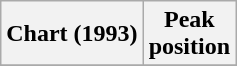<table class="wikitable">
<tr>
<th>Chart (1993)</th>
<th>Peak<br>position</th>
</tr>
<tr>
</tr>
</table>
